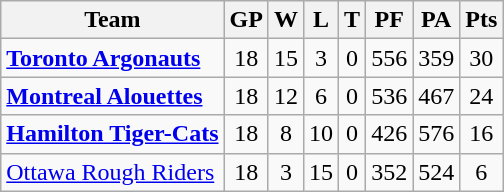<table class="wikitable">
<tr>
<th>Team</th>
<th>GP</th>
<th>W</th>
<th>L</th>
<th>T</th>
<th>PF</th>
<th>PA</th>
<th>Pts</th>
</tr>
<tr align="center">
<td align="left"><strong><a href='#'>Toronto Argonauts</a></strong></td>
<td>18</td>
<td>15</td>
<td>3</td>
<td>0</td>
<td>556</td>
<td>359</td>
<td>30</td>
</tr>
<tr align="center">
<td align="left"><strong><a href='#'>Montreal Alouettes</a></strong></td>
<td>18</td>
<td>12</td>
<td>6</td>
<td>0</td>
<td>536</td>
<td>467</td>
<td>24</td>
</tr>
<tr align="center">
<td align="left"><strong><a href='#'>Hamilton Tiger-Cats</a></strong></td>
<td>18</td>
<td>8</td>
<td>10</td>
<td>0</td>
<td>426</td>
<td>576</td>
<td>16</td>
</tr>
<tr align="center">
<td align="left"><a href='#'>Ottawa Rough Riders</a></td>
<td>18</td>
<td>3</td>
<td>15</td>
<td>0</td>
<td>352</td>
<td>524</td>
<td>6</td>
</tr>
</table>
